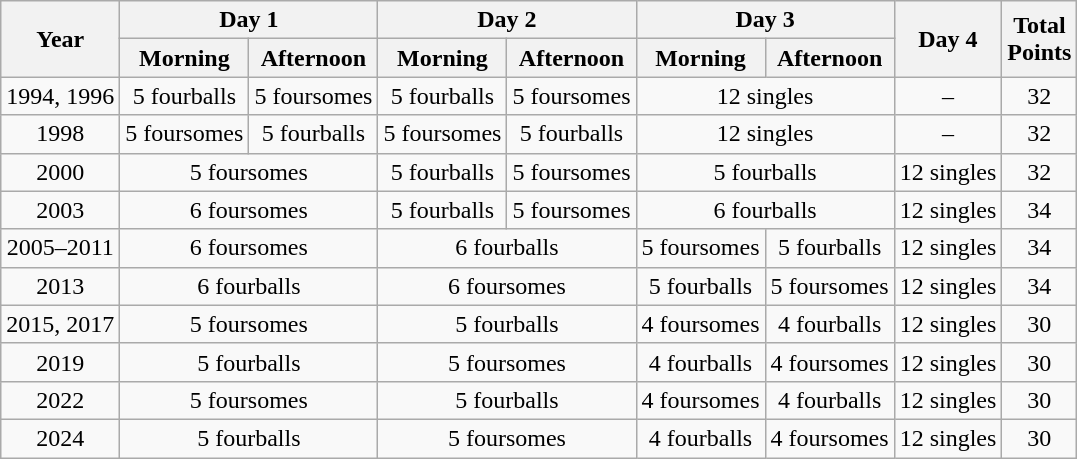<table class="wikitable" style="text-align:center;">
<tr>
<th rowspan=2>Year</th>
<th colspan=2>Day 1</th>
<th colspan=2>Day 2</th>
<th colspan=2>Day 3</th>
<th rowspan=2>Day 4</th>
<th rowspan=2>Total<br>Points</th>
</tr>
<tr>
<th>Morning</th>
<th>Afternoon</th>
<th>Morning</th>
<th>Afternoon</th>
<th>Morning</th>
<th>Afternoon</th>
</tr>
<tr>
<td>1994, 1996</td>
<td>5 fourballs</td>
<td>5 foursomes</td>
<td>5 fourballs</td>
<td>5 foursomes</td>
<td colspan=2>12 singles</td>
<td>–</td>
<td>32</td>
</tr>
<tr>
<td>1998</td>
<td>5 foursomes</td>
<td>5 fourballs</td>
<td>5 foursomes</td>
<td>5 fourballs</td>
<td colspan=2>12 singles</td>
<td>–</td>
<td>32</td>
</tr>
<tr>
<td>2000</td>
<td colspan=2>5 foursomes</td>
<td>5 fourballs</td>
<td>5 foursomes</td>
<td colspan=2>5 fourballs</td>
<td>12 singles</td>
<td>32</td>
</tr>
<tr>
<td>2003</td>
<td colspan=2>6 foursomes</td>
<td>5 fourballs</td>
<td>5 foursomes</td>
<td colspan=2>6 fourballs</td>
<td>12 singles</td>
<td>34</td>
</tr>
<tr>
<td>2005–2011</td>
<td colspan=2>6 foursomes</td>
<td colspan=2>6 fourballs</td>
<td>5 foursomes</td>
<td>5 fourballs</td>
<td>12 singles</td>
<td>34</td>
</tr>
<tr>
<td>2013</td>
<td colspan=2>6 fourballs</td>
<td colspan=2>6 foursomes</td>
<td>5 fourballs</td>
<td>5 foursomes</td>
<td>12 singles</td>
<td>34</td>
</tr>
<tr>
<td>2015, 2017</td>
<td colspan=2>5 foursomes</td>
<td colspan=2>5 fourballs</td>
<td>4 foursomes</td>
<td>4 fourballs</td>
<td>12 singles</td>
<td>30</td>
</tr>
<tr>
<td>2019</td>
<td colspan=2>5 fourballs</td>
<td colspan=2>5 foursomes</td>
<td>4 fourballs</td>
<td>4 foursomes</td>
<td>12 singles</td>
<td>30</td>
</tr>
<tr>
<td>2022</td>
<td colspan=2>5 foursomes</td>
<td colspan=2>5 fourballs</td>
<td>4 foursomes</td>
<td>4 fourballs</td>
<td>12 singles</td>
<td>30</td>
</tr>
<tr>
<td>2024</td>
<td colspan=2>5 fourballs</td>
<td colspan=2>5 foursomes</td>
<td>4 fourballs</td>
<td>4 foursomes</td>
<td>12 singles</td>
<td>30</td>
</tr>
</table>
